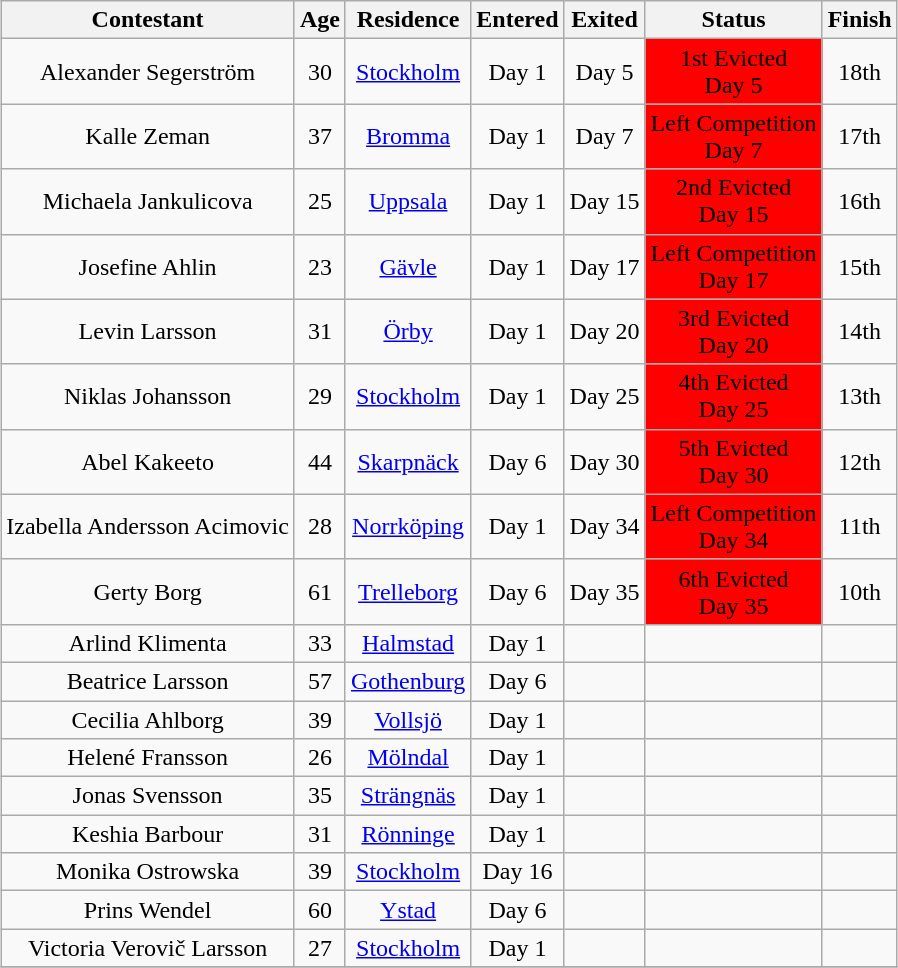<table class="wikitable sortable" style="margin:auto; text-align:center">
<tr>
<th>Contestant</th>
<th>Age</th>
<th>Residence</th>
<th>Entered</th>
<th>Exited</th>
<th>Status</th>
<th>Finish </th>
</tr>
<tr>
<td>Alexander Segerström</td>
<td>30</td>
<td><a href='#'>Stockholm</a></td>
<td>Day 1</td>
<td>Day 5</td>
<td style="background:#ff0000;text-align:center;">1st Evicted<br>Day 5</td>
<td>18th</td>
</tr>
<tr>
<td>Kalle Zeman</td>
<td>37</td>
<td><a href='#'>Bromma</a></td>
<td>Day 1</td>
<td>Day 7</td>
<td style="background:#ff0000;text-align:center;">Left Competition<br>Day 7</td>
<td>17th</td>
</tr>
<tr>
<td>Michaela Jankulicova</td>
<td>25</td>
<td><a href='#'>Uppsala</a></td>
<td>Day 1</td>
<td>Day 15</td>
<td style="background:#ff0000;text-align:center;">2nd Evicted<br>Day 15</td>
<td>16th</td>
</tr>
<tr>
<td>Josefine Ahlin</td>
<td>23</td>
<td><a href='#'>Gävle</a></td>
<td>Day 1</td>
<td>Day 17</td>
<td style="background:#ff0000;text-align:center;">Left Competition<br>Day 17</td>
<td>15th</td>
</tr>
<tr>
<td>Levin Larsson</td>
<td>31</td>
<td><a href='#'>Örby</a></td>
<td>Day 1</td>
<td>Day 20</td>
<td style="background:#ff0000;">3rd Evicted<br>Day 20</td>
<td>14th</td>
</tr>
<tr>
<td>Niklas Johansson</td>
<td>29</td>
<td><a href='#'>Stockholm</a></td>
<td>Day 1</td>
<td>Day 25</td>
<td style="background:#ff0000;">4th Evicted<br>Day 25</td>
<td>13th</td>
</tr>
<tr>
<td>Abel Kakeeto</td>
<td>44</td>
<td><a href='#'>Skarpnäck</a></td>
<td>Day 6</td>
<td>Day 30</td>
<td style="background:#ff0000;">5th Evicted<br>Day 30</td>
<td>12th</td>
</tr>
<tr>
<td>Izabella Andersson Acimovic</td>
<td>28</td>
<td><a href='#'>Norrköping</a></td>
<td>Day 1</td>
<td>Day 34</td>
<td style="background:#ff0000;">Left Competition<br>Day 34</td>
<td>11th</td>
</tr>
<tr>
<td>Gerty Borg</td>
<td>61</td>
<td><a href='#'>Trelleborg</a></td>
<td>Day 6</td>
<td>Day 35</td>
<td style="background:#ff0000;">6th Evicted<br>Day 35</td>
<td>10th</td>
</tr>
<tr>
<td>Arlind Klimenta</td>
<td>33</td>
<td><a href='#'>Halmstad</a></td>
<td>Day 1</td>
<td></td>
<td style="background:;"></td>
<td></td>
</tr>
<tr>
<td>Beatrice Larsson</td>
<td>57</td>
<td><a href='#'>Gothenburg</a></td>
<td>Day 6</td>
<td></td>
<td style="background:;"></td>
<td></td>
</tr>
<tr>
<td>Cecilia Ahlborg</td>
<td>39</td>
<td><a href='#'>Vollsjö</a></td>
<td>Day 1</td>
<td></td>
<td style="background:;"></td>
<td></td>
</tr>
<tr>
<td>Helené Fransson</td>
<td>26</td>
<td><a href='#'>Mölndal</a></td>
<td>Day 1</td>
<td></td>
<td style="background:;"></td>
<td></td>
</tr>
<tr>
<td>Jonas Svensson</td>
<td>35</td>
<td><a href='#'>Strängnäs</a></td>
<td>Day 1</td>
<td></td>
<td style="background:;"></td>
<td></td>
</tr>
<tr>
<td>Keshia Barbour</td>
<td>31</td>
<td><a href='#'>Rönninge</a></td>
<td>Day 1</td>
<td></td>
<td style="background:;"></td>
<td></td>
</tr>
<tr>
<td>Monika Ostrowska</td>
<td>39</td>
<td><a href='#'>Stockholm</a></td>
<td>Day 16</td>
<td></td>
<td style="background:;"></td>
<td></td>
</tr>
<tr>
<td>Prins Wendel</td>
<td>60</td>
<td><a href='#'>Ystad</a></td>
<td>Day 6</td>
<td></td>
<td style="background:;"></td>
<td></td>
</tr>
<tr>
<td>Victoria Verovič Larsson</td>
<td>27</td>
<td><a href='#'>Stockholm</a></td>
<td>Day 1</td>
<td></td>
<td style="background:;"></td>
<td></td>
</tr>
<tr>
</tr>
</table>
